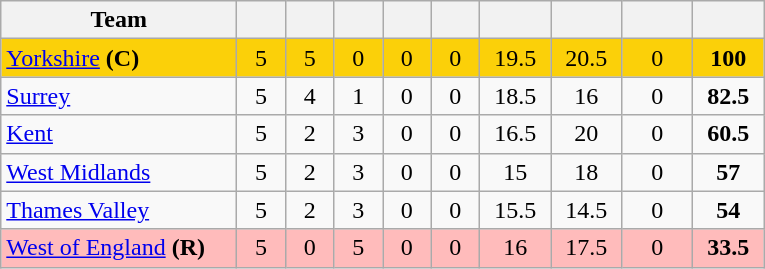<table class="wikitable" style="text-align:center">
<tr>
<th width="150">Team</th>
<th width="25"></th>
<th width="25"></th>
<th width="25"></th>
<th width="25"></th>
<th width="25"></th>
<th width="40"></th>
<th width="40"></th>
<th width="40"></th>
<th width="40"></th>
</tr>
<tr style="background:#fbd009">
<td style="text-align:left"><a href='#'>Yorkshire</a> <strong>(C)</strong></td>
<td>5</td>
<td>5</td>
<td>0</td>
<td>0</td>
<td>0</td>
<td>19.5</td>
<td>20.5</td>
<td>0</td>
<td><strong>100</strong></td>
</tr>
<tr>
<td style="text-align:left"><a href='#'>Surrey</a></td>
<td>5</td>
<td>4</td>
<td>1</td>
<td>0</td>
<td>0</td>
<td>18.5</td>
<td>16</td>
<td>0</td>
<td><strong>82.5</strong></td>
</tr>
<tr>
<td style="text-align:left"><a href='#'>Kent</a></td>
<td>5</td>
<td>2</td>
<td>3</td>
<td>0</td>
<td>0</td>
<td>16.5</td>
<td>20</td>
<td>0</td>
<td><strong>60.5</strong></td>
</tr>
<tr>
<td style="text-align:left"><a href='#'>West Midlands</a></td>
<td>5</td>
<td>2</td>
<td>3</td>
<td>0</td>
<td>0</td>
<td>15</td>
<td>18</td>
<td>0</td>
<td><strong>57</strong></td>
</tr>
<tr>
<td style="text-align:left"><a href='#'>Thames Valley</a></td>
<td>5</td>
<td>2</td>
<td>3</td>
<td>0</td>
<td>0</td>
<td>15.5</td>
<td>14.5</td>
<td>0</td>
<td><strong>54</strong></td>
</tr>
<tr style="background:#FFBBBB">
<td style="text-align:left"><a href='#'>West of England</a> <strong>(R)</strong></td>
<td>5</td>
<td>0</td>
<td>5</td>
<td>0</td>
<td>0</td>
<td>16</td>
<td>17.5</td>
<td>0</td>
<td><strong>33.5</strong></td>
</tr>
</table>
